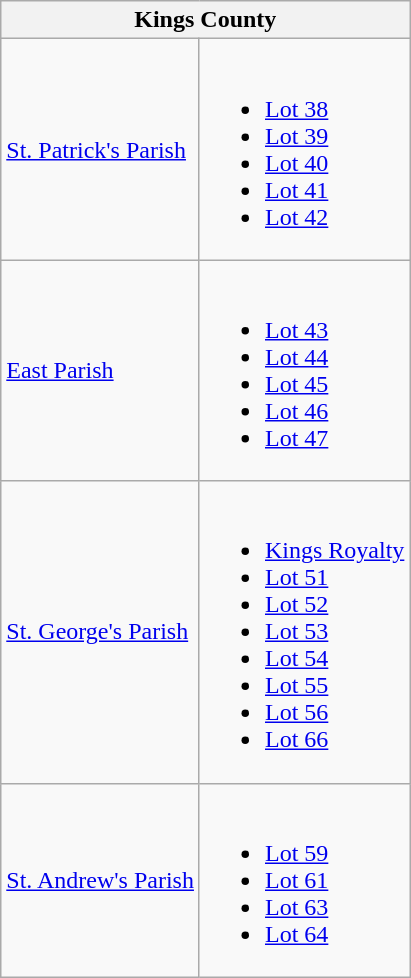<table class="wikitable">
<tr>
<th colspan=2>Kings County</th>
</tr>
<tr>
<td><a href='#'>St. Patrick's Parish</a></td>
<td><br><ul><li><a href='#'>Lot 38</a></li><li><a href='#'>Lot 39</a></li><li><a href='#'>Lot 40</a></li><li><a href='#'>Lot 41</a></li><li><a href='#'>Lot 42</a></li></ul></td>
</tr>
<tr>
<td><a href='#'>East Parish</a></td>
<td><br><ul><li><a href='#'>Lot 43</a></li><li><a href='#'>Lot 44</a></li><li><a href='#'>Lot 45</a></li><li><a href='#'>Lot 46</a></li><li><a href='#'>Lot 47</a></li></ul></td>
</tr>
<tr>
<td><a href='#'>St. George's Parish</a></td>
<td><br><ul><li><a href='#'>Kings Royalty</a></li><li><a href='#'>Lot 51</a></li><li><a href='#'>Lot 52</a></li><li><a href='#'>Lot 53</a></li><li><a href='#'>Lot 54</a></li><li><a href='#'>Lot 55</a></li><li><a href='#'>Lot 56</a></li><li><a href='#'>Lot 66</a></li></ul></td>
</tr>
<tr>
<td><a href='#'>St. Andrew's Parish</a></td>
<td><br><ul><li><a href='#'>Lot 59</a></li><li><a href='#'>Lot 61</a></li><li><a href='#'>Lot 63</a></li><li><a href='#'>Lot 64</a></li></ul></td>
</tr>
</table>
